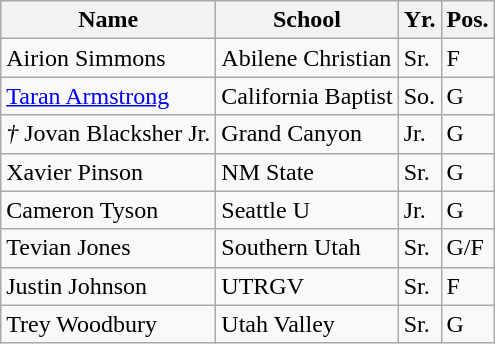<table class="wikitable">
<tr>
<th>Name</th>
<th>School</th>
<th>Yr.</th>
<th>Pos.</th>
</tr>
<tr>
<td>Airion Simmons</td>
<td>Abilene Christian</td>
<td>Sr.</td>
<td>F</td>
</tr>
<tr>
<td><a href='#'>Taran Armstrong</a></td>
<td>California Baptist</td>
<td>So.</td>
<td>G</td>
</tr>
<tr>
<td><em>†</em> Jovan Blacksher Jr.</td>
<td>Grand Canyon</td>
<td>Jr.</td>
<td>G</td>
</tr>
<tr>
<td>Xavier Pinson</td>
<td>NM State</td>
<td>Sr.</td>
<td>G</td>
</tr>
<tr>
<td>Cameron Tyson</td>
<td>Seattle U</td>
<td>Jr.</td>
<td>G</td>
</tr>
<tr>
<td>Tevian Jones</td>
<td>Southern Utah</td>
<td>Sr.</td>
<td>G/F</td>
</tr>
<tr>
<td>Justin Johnson</td>
<td>UTRGV</td>
<td>Sr.</td>
<td>F</td>
</tr>
<tr>
<td>Trey Woodbury</td>
<td>Utah Valley</td>
<td>Sr.</td>
<td>G</td>
</tr>
</table>
